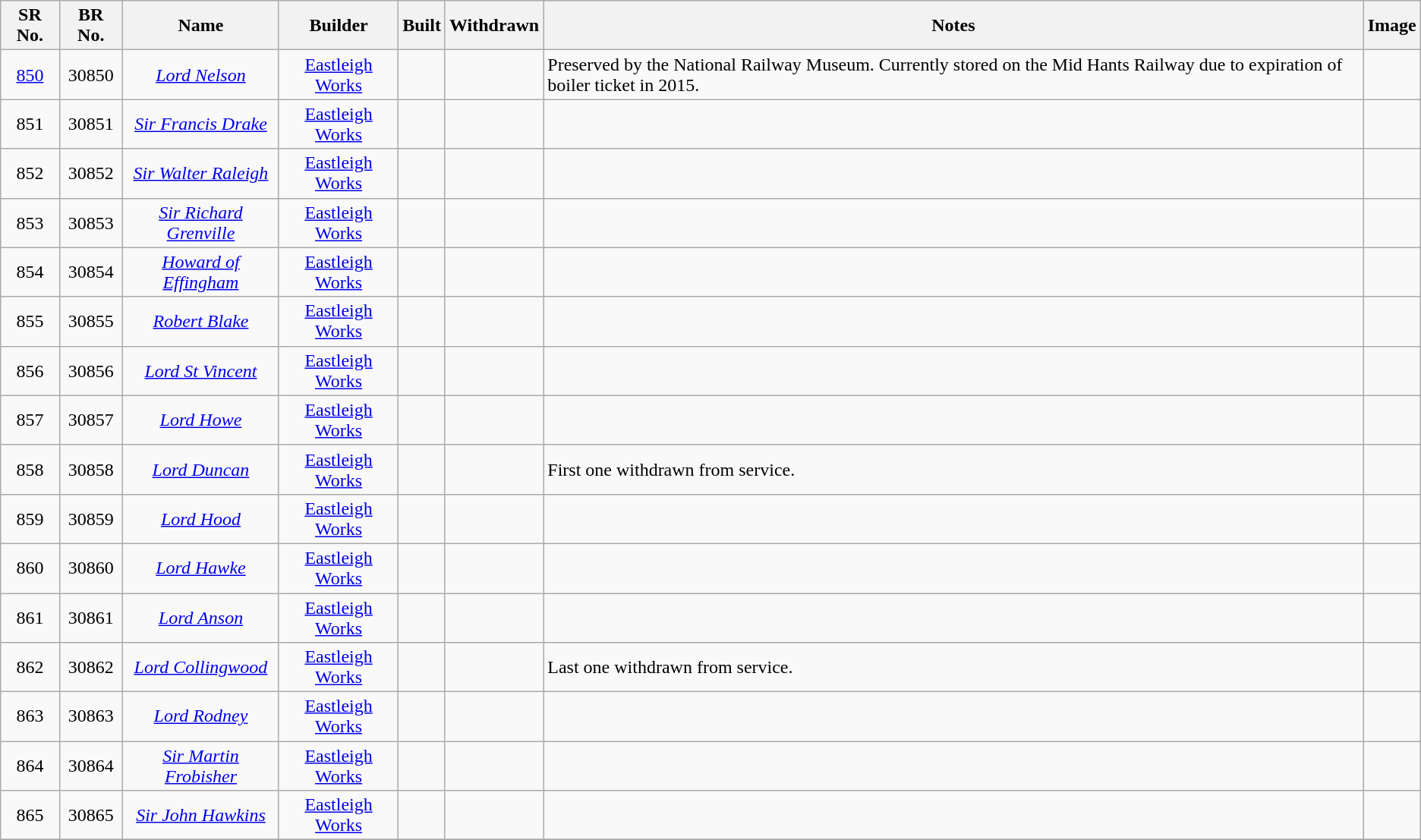<table class="wikitable sortable" style=text-align:center>
<tr>
<th>SR No.</th>
<th>BR No.</th>
<th>Name </th>
<th>Builder</th>
<th>Built</th>
<th>Withdrawn</th>
<th>Notes</th>
<th>Image</th>
</tr>
<tr>
<td><a href='#'>850</a></td>
<td>30850</td>
<td><em><a href='#'>Lord Nelson</a></em></td>
<td><a href='#'>Eastleigh Works</a></td>
<td></td>
<td></td>
<td align=left>Preserved by the National Railway Museum. Currently stored on the Mid Hants Railway due to expiration of boiler ticket in 2015.</td>
<td></td>
</tr>
<tr>
<td>851</td>
<td>30851</td>
<td><em><a href='#'>Sir Francis Drake</a></em></td>
<td><a href='#'>Eastleigh Works</a></td>
<td></td>
<td></td>
<td align=left></td>
<td></td>
</tr>
<tr>
<td>852</td>
<td>30852</td>
<td><em><a href='#'>Sir Walter Raleigh</a></em></td>
<td><a href='#'>Eastleigh Works</a></td>
<td></td>
<td></td>
<td align=left></td>
<td></td>
</tr>
<tr>
<td>853</td>
<td>30853</td>
<td><em><a href='#'>Sir Richard Grenville</a></em></td>
<td><a href='#'>Eastleigh Works</a></td>
<td></td>
<td></td>
<td align=left></td>
<td></td>
</tr>
<tr>
<td>854</td>
<td>30854</td>
<td><em><a href='#'>Howard of Effingham</a></em></td>
<td><a href='#'>Eastleigh Works</a></td>
<td></td>
<td></td>
<td align=left></td>
<td></td>
</tr>
<tr>
<td>855</td>
<td>30855</td>
<td><em><a href='#'>Robert Blake</a></em></td>
<td><a href='#'>Eastleigh Works</a></td>
<td></td>
<td></td>
<td align=left></td>
<td></td>
</tr>
<tr>
<td>856</td>
<td>30856</td>
<td><em><a href='#'>Lord St Vincent</a></em></td>
<td><a href='#'>Eastleigh Works</a></td>
<td></td>
<td></td>
<td align=left></td>
<td></td>
</tr>
<tr>
<td>857</td>
<td>30857</td>
<td><em><a href='#'>Lord Howe</a></em></td>
<td><a href='#'>Eastleigh Works</a></td>
<td></td>
<td></td>
<td align=left></td>
<td></td>
</tr>
<tr>
<td>858</td>
<td>30858</td>
<td><em><a href='#'>Lord Duncan</a></em></td>
<td><a href='#'>Eastleigh Works</a></td>
<td></td>
<td></td>
<td align=left>First one withdrawn from service.</td>
<td></td>
</tr>
<tr>
<td>859</td>
<td>30859</td>
<td><em><a href='#'>Lord Hood</a></em></td>
<td><a href='#'>Eastleigh Works</a></td>
<td></td>
<td></td>
<td align=left></td>
<td></td>
</tr>
<tr>
<td>860</td>
<td>30860</td>
<td><em><a href='#'>Lord Hawke</a></em></td>
<td><a href='#'>Eastleigh Works</a></td>
<td></td>
<td></td>
<td align=left></td>
<td></td>
</tr>
<tr>
<td>861</td>
<td>30861</td>
<td><em><a href='#'>Lord Anson</a></em></td>
<td><a href='#'>Eastleigh Works</a></td>
<td></td>
<td></td>
<td align=left></td>
<td></td>
</tr>
<tr>
<td>862</td>
<td>30862</td>
<td><em><a href='#'>Lord Collingwood</a></em></td>
<td><a href='#'>Eastleigh Works</a></td>
<td></td>
<td></td>
<td align=left>Last one withdrawn from service.</td>
<td></td>
</tr>
<tr>
<td>863</td>
<td>30863</td>
<td><em><a href='#'>Lord Rodney</a></em></td>
<td><a href='#'>Eastleigh Works</a></td>
<td></td>
<td></td>
<td align=left></td>
<td></td>
</tr>
<tr>
<td>864</td>
<td>30864</td>
<td><em><a href='#'>Sir Martin Frobisher</a></em></td>
<td><a href='#'>Eastleigh Works</a></td>
<td></td>
<td></td>
<td align=left></td>
<td></td>
</tr>
<tr>
<td>865</td>
<td>30865</td>
<td><em><a href='#'>Sir John Hawkins</a></em></td>
<td><a href='#'>Eastleigh Works</a></td>
<td></td>
<td></td>
<td align=left></td>
<td></td>
</tr>
<tr>
</tr>
</table>
